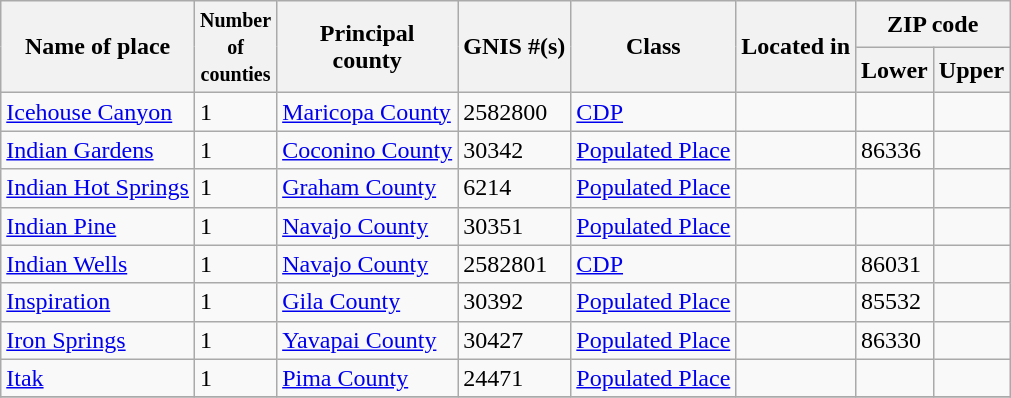<table class="wikitable sortable">
<tr>
<th rowspan=2>Name of place</th>
<th rowspan=2><small>Number <br>of<br>counties</small></th>
<th rowspan=2>Principal <br> county</th>
<th rowspan=2>GNIS #(s)</th>
<th rowspan=2>Class</th>
<th rowspan=2>Located in</th>
<th colspan=2>ZIP code</th>
</tr>
<tr>
<th>Lower</th>
<th>Upper</th>
</tr>
<tr>
<td><a href='#'>Icehouse Canyon</a></td>
<td>1</td>
<td><a href='#'>Maricopa County</a></td>
<td>2582800</td>
<td><a href='#'>CDP</a></td>
<td></td>
<td></td>
<td></td>
</tr>
<tr>
<td><a href='#'>Indian Gardens</a></td>
<td>1</td>
<td><a href='#'>Coconino County</a></td>
<td>30342</td>
<td><a href='#'>Populated Place</a></td>
<td></td>
<td>86336</td>
<td></td>
</tr>
<tr>
<td><a href='#'>Indian Hot Springs</a></td>
<td>1</td>
<td><a href='#'>Graham County</a></td>
<td>6214</td>
<td><a href='#'>Populated Place</a></td>
<td></td>
<td></td>
<td></td>
</tr>
<tr>
<td><a href='#'>Indian Pine</a></td>
<td>1</td>
<td><a href='#'>Navajo County</a></td>
<td>30351</td>
<td><a href='#'>Populated Place</a></td>
<td></td>
<td></td>
<td></td>
</tr>
<tr>
<td><a href='#'>Indian Wells</a></td>
<td>1</td>
<td><a href='#'>Navajo County</a></td>
<td>2582801</td>
<td><a href='#'>CDP</a></td>
<td></td>
<td>86031</td>
<td></td>
</tr>
<tr>
<td><a href='#'>Inspiration</a></td>
<td>1</td>
<td><a href='#'>Gila County</a></td>
<td>30392</td>
<td><a href='#'>Populated Place</a></td>
<td></td>
<td>85532</td>
<td></td>
</tr>
<tr>
<td><a href='#'>Iron Springs</a></td>
<td>1</td>
<td><a href='#'>Yavapai County</a></td>
<td>30427</td>
<td><a href='#'>Populated Place</a></td>
<td></td>
<td>86330</td>
<td></td>
</tr>
<tr>
<td><a href='#'>Itak</a></td>
<td>1</td>
<td><a href='#'>Pima County</a></td>
<td>24471</td>
<td><a href='#'>Populated Place</a></td>
<td></td>
<td></td>
<td></td>
</tr>
<tr>
</tr>
</table>
